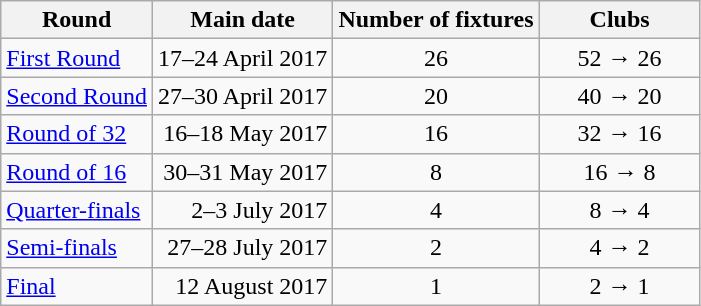<table class="wikitable" style="text-align:center">
<tr>
<th>Round</th>
<th>Main date</th>
<th>Number of fixtures</th>
<th width=100>Clubs</th>
</tr>
<tr>
<td align=left><a href='#'>First Round</a></td>
<td align=right>17–24 April 2017</td>
<td>26</td>
<td>52 → 26</td>
</tr>
<tr>
<td align=left><a href='#'>Second Round</a></td>
<td align=right>27–30 April 2017</td>
<td>20</td>
<td>40 → 20</td>
</tr>
<tr>
<td align=left><a href='#'>Round of 32</a></td>
<td align=right>16–18 May 2017</td>
<td>16</td>
<td>32 → 16</td>
</tr>
<tr>
<td align=left><a href='#'>Round of 16</a></td>
<td align=right>30–31 May 2017</td>
<td>8</td>
<td>16 → 8</td>
</tr>
<tr>
<td align=left><a href='#'>Quarter-finals</a></td>
<td align=right>2–3 July 2017</td>
<td>4</td>
<td>8 → 4</td>
</tr>
<tr>
<td align=left><a href='#'>Semi-finals</a></td>
<td align=right>27–28 July 2017</td>
<td>2</td>
<td>4 → 2</td>
</tr>
<tr>
<td align=left><a href='#'>Final</a></td>
<td align=right>12 August 2017</td>
<td>1</td>
<td>2 → 1</td>
</tr>
</table>
